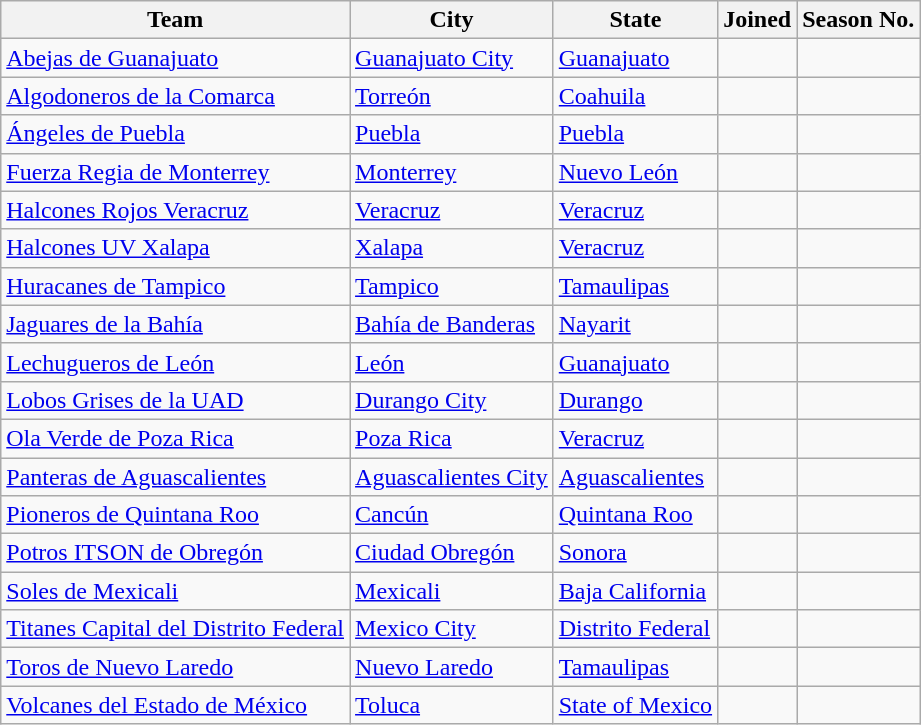<table class="wikitable sortable">
<tr>
<th>Team</th>
<th>City</th>
<th>State</th>
<th>Joined</th>
<th>Season No.</th>
</tr>
<tr>
<td><a href='#'>Abejas de Guanajuato</a></td>
<td><a href='#'>Guanajuato City</a></td>
<td><a href='#'>Guanajuato</a></td>
<td></td>
<td></td>
</tr>
<tr>
<td><a href='#'>Algodoneros de la Comarca</a></td>
<td><a href='#'>Torreón</a></td>
<td><a href='#'>Coahuila</a></td>
<td></td>
<td></td>
</tr>
<tr>
<td><a href='#'>Ángeles de Puebla</a></td>
<td><a href='#'>Puebla</a></td>
<td><a href='#'>Puebla</a></td>
<td></td>
<td></td>
</tr>
<tr>
<td><a href='#'>Fuerza Regia de Monterrey</a></td>
<td><a href='#'>Monterrey</a></td>
<td><a href='#'>Nuevo León</a></td>
<td></td>
<td></td>
</tr>
<tr>
<td><a href='#'>Halcones Rojos Veracruz</a></td>
<td><a href='#'>Veracruz</a></td>
<td><a href='#'>Veracruz</a></td>
<td></td>
<td></td>
</tr>
<tr>
<td><a href='#'>Halcones UV Xalapa</a></td>
<td><a href='#'>Xalapa</a></td>
<td><a href='#'>Veracruz</a></td>
<td></td>
<td></td>
</tr>
<tr>
<td><a href='#'>Huracanes de Tampico</a></td>
<td><a href='#'>Tampico</a></td>
<td><a href='#'>Tamaulipas</a></td>
<td></td>
<td></td>
</tr>
<tr>
<td><a href='#'>Jaguares de la Bahía</a></td>
<td><a href='#'>Bahía de Banderas</a></td>
<td><a href='#'>Nayarit</a></td>
<td></td>
<td></td>
</tr>
<tr>
<td><a href='#'>Lechugueros de León</a></td>
<td><a href='#'>León</a></td>
<td><a href='#'>Guanajuato</a></td>
<td></td>
<td></td>
</tr>
<tr>
<td><a href='#'>Lobos Grises de la UAD</a></td>
<td><a href='#'>Durango City</a></td>
<td><a href='#'>Durango</a></td>
<td></td>
<td></td>
</tr>
<tr>
<td><a href='#'>Ola Verde de Poza Rica</a></td>
<td><a href='#'>Poza Rica</a></td>
<td><a href='#'>Veracruz</a></td>
<td></td>
<td></td>
</tr>
<tr>
<td><a href='#'>Panteras de Aguascalientes</a></td>
<td><a href='#'>Aguascalientes City</a></td>
<td><a href='#'>Aguascalientes</a></td>
<td></td>
<td></td>
</tr>
<tr>
<td><a href='#'>Pioneros de Quintana Roo</a></td>
<td><a href='#'>Cancún</a></td>
<td><a href='#'>Quintana Roo</a></td>
<td></td>
<td></td>
</tr>
<tr>
<td><a href='#'>Potros ITSON de Obregón</a></td>
<td><a href='#'>Ciudad Obregón</a></td>
<td><a href='#'>Sonora</a></td>
<td></td>
<td></td>
</tr>
<tr>
<td><a href='#'>Soles de Mexicali</a></td>
<td><a href='#'>Mexicali</a></td>
<td><a href='#'>Baja California</a></td>
<td></td>
<td></td>
</tr>
<tr>
<td><a href='#'>Titanes Capital del Distrito Federal</a></td>
<td><a href='#'>Mexico City</a></td>
<td><a href='#'>Distrito Federal</a></td>
<td></td>
<td></td>
</tr>
<tr>
<td><a href='#'>Toros de Nuevo Laredo</a></td>
<td><a href='#'>Nuevo Laredo</a></td>
<td><a href='#'>Tamaulipas</a></td>
<td></td>
<td></td>
</tr>
<tr>
<td><a href='#'>Volcanes del Estado de México</a></td>
<td><a href='#'>Toluca</a></td>
<td><a href='#'>State of Mexico</a></td>
<td></td>
<td></td>
</tr>
</table>
